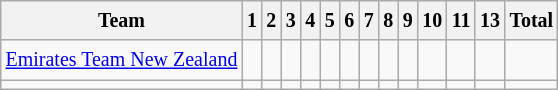<table class="wikitable" style="font-size:10pt;line-height:1.5;text-align: center;">
<tr>
<th>Team</th>
<th>1</th>
<th>2</th>
<th>3</th>
<th>4</th>
<th>5</th>
<th>6</th>
<th>7</th>
<th>8</th>
<th>9</th>
<th>10</th>
<th>11</th>
<th>13</th>
<th>Total</th>
</tr>
<tr>
<td align=left> <a href='#'>Emirates Team New Zealand</a></td>
<td></td>
<td></td>
<td></td>
<td></td>
<td></td>
<td></td>
<td></td>
<td></td>
<td></td>
<td></td>
<td></td>
<td></td>
<td></td>
</tr>
<tr>
<td align=left></td>
<td></td>
<td></td>
<td></td>
<td></td>
<td></td>
<td></td>
<td></td>
<td></td>
<td></td>
<td></td>
<td></td>
<td></td>
<td></td>
</tr>
</table>
